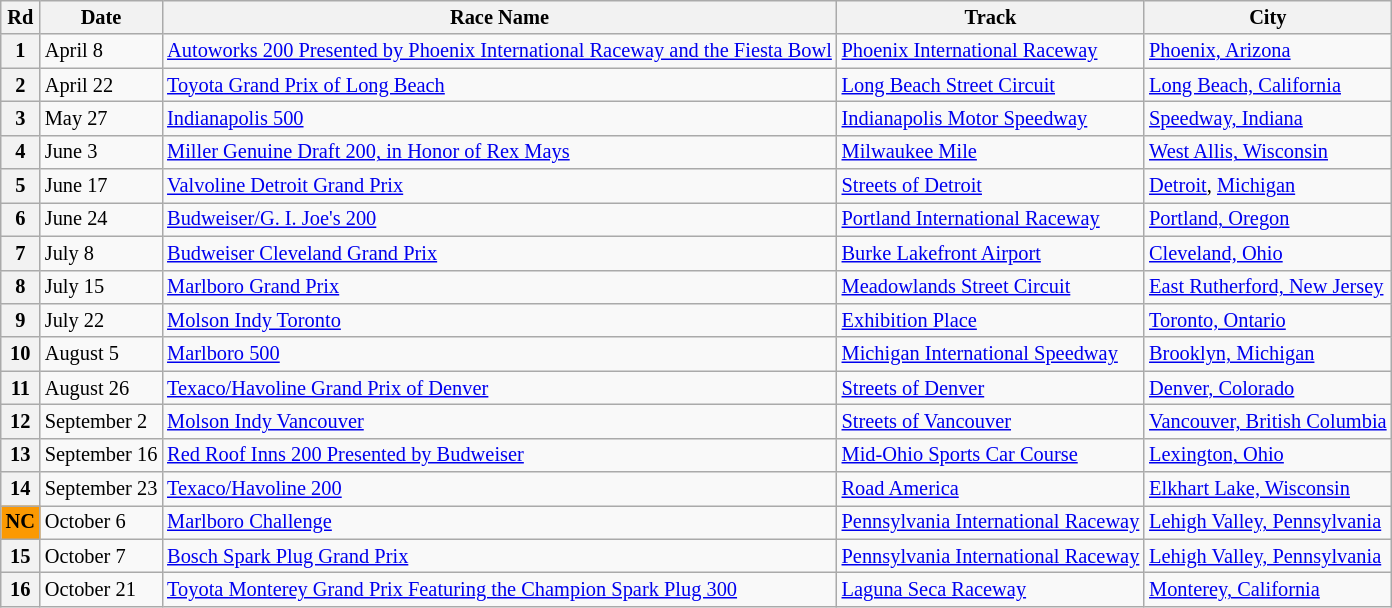<table class="wikitable" style="font-size: 85%;">
<tr>
<th>Rd</th>
<th>Date</th>
<th>Race Name</th>
<th>Track</th>
<th>City</th>
</tr>
<tr>
<th>1</th>
<td>April 8</td>
<td><a href='#'>Autoworks 200 Presented by Phoenix International Raceway and the Fiesta Bowl</a></td>
<td> <a href='#'>Phoenix International Raceway</a></td>
<td><a href='#'>Phoenix, Arizona</a></td>
</tr>
<tr>
<th>2</th>
<td>April 22</td>
<td><a href='#'>Toyota Grand Prix of Long Beach</a></td>
<td> <a href='#'>Long Beach Street Circuit</a></td>
<td><a href='#'>Long Beach, California</a></td>
</tr>
<tr>
<th>3</th>
<td>May 27</td>
<td><a href='#'>Indianapolis 500</a></td>
<td> <a href='#'>Indianapolis Motor Speedway</a></td>
<td><a href='#'>Speedway, Indiana</a></td>
</tr>
<tr>
<th>4</th>
<td>June 3</td>
<td><a href='#'>Miller Genuine Draft 200, in Honor of Rex Mays</a></td>
<td> <a href='#'>Milwaukee Mile</a></td>
<td><a href='#'>West Allis, Wisconsin</a></td>
</tr>
<tr>
<th>5</th>
<td>June 17</td>
<td><a href='#'>Valvoline Detroit Grand Prix</a></td>
<td> <a href='#'>Streets of Detroit</a></td>
<td><a href='#'>Detroit</a>, <a href='#'>Michigan</a></td>
</tr>
<tr>
<th>6</th>
<td>June 24</td>
<td><a href='#'>Budweiser/G. I. Joe's 200</a></td>
<td> <a href='#'>Portland International Raceway</a></td>
<td><a href='#'>Portland, Oregon</a></td>
</tr>
<tr>
<th>7</th>
<td>July 8</td>
<td><a href='#'>Budweiser Cleveland Grand Prix</a></td>
<td> <a href='#'>Burke Lakefront Airport</a></td>
<td><a href='#'>Cleveland, Ohio</a></td>
</tr>
<tr>
<th>8</th>
<td>July 15</td>
<td><a href='#'>Marlboro Grand Prix</a></td>
<td> <a href='#'>Meadowlands Street Circuit</a></td>
<td><a href='#'>East Rutherford, New Jersey</a></td>
</tr>
<tr>
<th>9</th>
<td>July 22</td>
<td><a href='#'>Molson Indy Toronto</a></td>
<td> <a href='#'>Exhibition Place</a></td>
<td><a href='#'>Toronto, Ontario</a></td>
</tr>
<tr>
<th>10</th>
<td>August 5</td>
<td><a href='#'>Marlboro 500</a></td>
<td> <a href='#'>Michigan International Speedway</a></td>
<td><a href='#'>Brooklyn, Michigan</a></td>
</tr>
<tr>
<th>11</th>
<td>August 26</td>
<td><a href='#'>Texaco/Havoline Grand Prix of Denver</a></td>
<td> <a href='#'>Streets of Denver</a></td>
<td><a href='#'>Denver, Colorado</a></td>
</tr>
<tr>
<th>12</th>
<td>September 2</td>
<td><a href='#'>Molson Indy Vancouver</a></td>
<td> <a href='#'>Streets of Vancouver</a></td>
<td><a href='#'>Vancouver, British Columbia</a></td>
</tr>
<tr>
<th>13</th>
<td>September 16</td>
<td><a href='#'>Red Roof Inns 200 Presented by Budweiser</a></td>
<td> <a href='#'>Mid-Ohio Sports Car Course</a></td>
<td><a href='#'>Lexington, Ohio</a></td>
</tr>
<tr>
<th>14</th>
<td>September 23</td>
<td><a href='#'>Texaco/Havoline 200</a></td>
<td> <a href='#'>Road America</a></td>
<td><a href='#'>Elkhart Lake, Wisconsin</a></td>
</tr>
<tr>
<th style="background:#fb9902; text-align:center;"><strong>NC</strong></th>
<td>October 6</td>
<td><a href='#'>Marlboro Challenge</a></td>
<td> <a href='#'>Pennsylvania International Raceway</a></td>
<td><a href='#'>Lehigh Valley, Pennsylvania</a></td>
</tr>
<tr>
<th>15</th>
<td>October 7</td>
<td><a href='#'>Bosch Spark Plug Grand Prix</a></td>
<td> <a href='#'>Pennsylvania International Raceway</a></td>
<td><a href='#'>Lehigh Valley, Pennsylvania</a></td>
</tr>
<tr>
<th>16</th>
<td>October 21</td>
<td><a href='#'>Toyota Monterey Grand Prix Featuring the Champion Spark Plug 300</a></td>
<td> <a href='#'>Laguna Seca Raceway</a></td>
<td><a href='#'>Monterey, California</a></td>
</tr>
</table>
